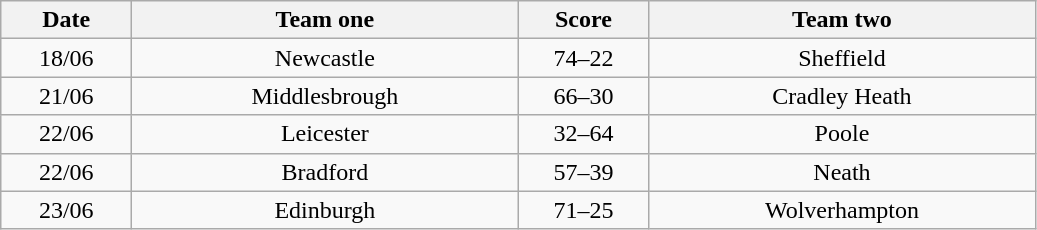<table class="wikitable" style="text-align: center">
<tr>
<th width=80>Date</th>
<th width=250>Team one</th>
<th width=80>Score</th>
<th width=250>Team two</th>
</tr>
<tr>
<td>18/06</td>
<td>Newcastle</td>
<td>74–22</td>
<td>Sheffield</td>
</tr>
<tr>
<td>21/06</td>
<td>Middlesbrough</td>
<td>66–30</td>
<td>Cradley Heath</td>
</tr>
<tr>
<td>22/06</td>
<td>Leicester</td>
<td>32–64</td>
<td>Poole</td>
</tr>
<tr>
<td>22/06</td>
<td>Bradford</td>
<td>57–39</td>
<td>Neath</td>
</tr>
<tr>
<td>23/06</td>
<td>Edinburgh</td>
<td>71–25</td>
<td>Wolverhampton</td>
</tr>
</table>
